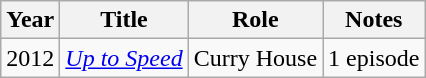<table class="wikitable">
<tr>
<th>Year</th>
<th>Title</th>
<th>Role</th>
<th>Notes</th>
</tr>
<tr>
<td>2012</td>
<td><em><a href='#'>Up to Speed</a></em></td>
<td>Curry House</td>
<td>1 episode</td>
</tr>
</table>
